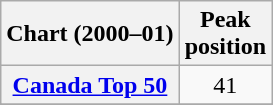<table class="wikitable sortable plainrowheaders" style="text-align:center;">
<tr>
<th scope="col">Chart (2000–01)</th>
<th scope="col">Peak<br>position</th>
</tr>
<tr>
<th scope="row"><a href='#'>Canada Top 50</a></th>
<td style="text-align:center;">41</td>
</tr>
<tr>
</tr>
<tr>
</tr>
<tr>
</tr>
<tr>
</tr>
</table>
